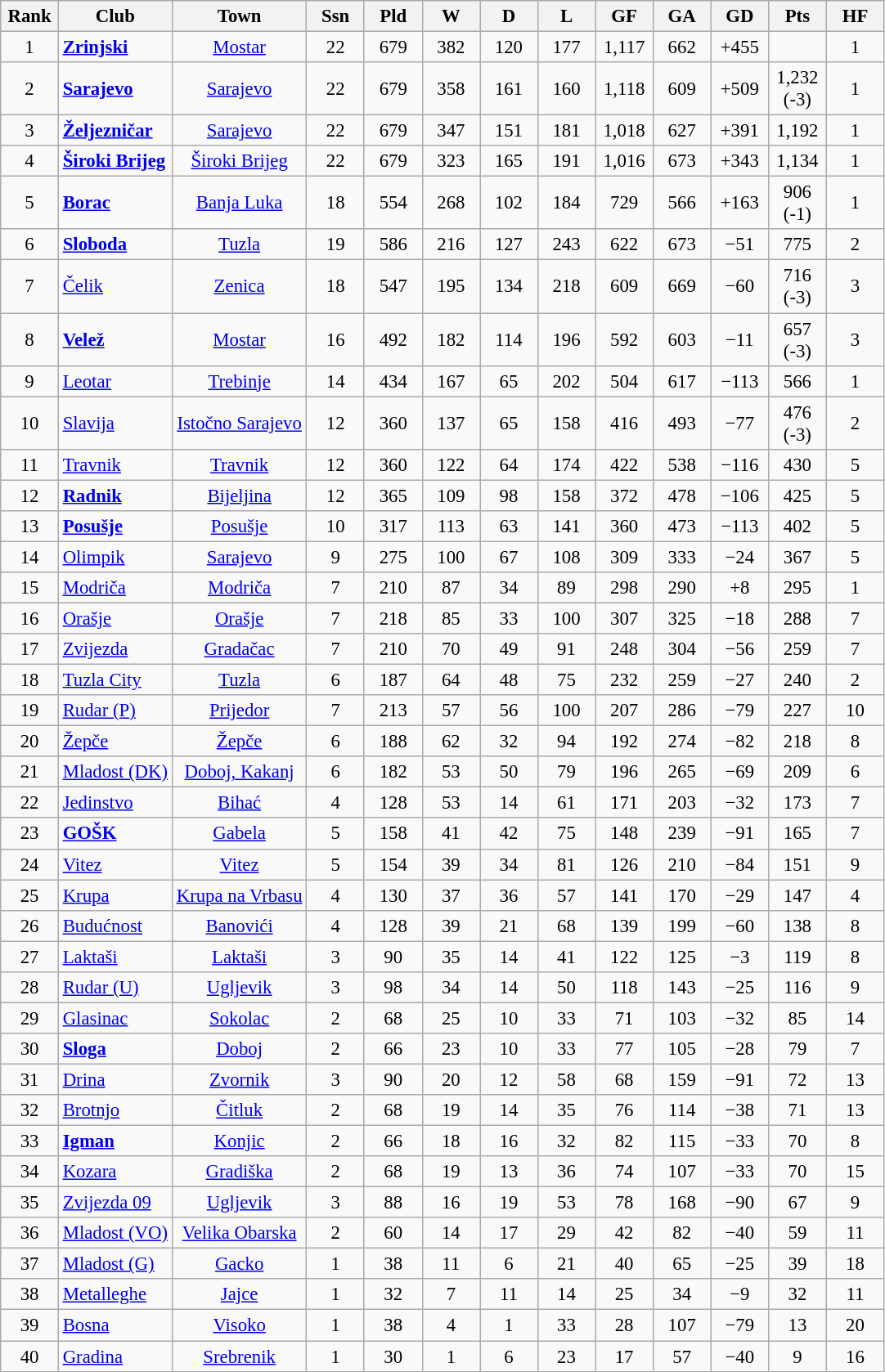<table class="wikitable sortable" style="font-size:95%; text-align: center;">
<tr>
<th width=40>Rank <br></th>
<th>Club <br></th>
<th>Town <br></th>
<th width=40>Ssn <br></th>
<th width=40>Pld <br></th>
<th width=40>W <br></th>
<th width=40>D <br></th>
<th width=40>L <br></th>
<th width=40>GF <br></th>
<th width=40>GA <br></th>
<th width=40>GD <br></th>
<th width=40>Pts <br></th>
<th width=40>HF <br></th>
</tr>
<tr>
<td>1</td>
<td align=left><strong><a href='#'>Zrinjski</a></strong></td>
<td align=center><a href='#'>Mostar</a></td>
<td>22</td>
<td>679</td>
<td>382</td>
<td>120</td>
<td>177</td>
<td>1,117</td>
<td>662</td>
<td>+455</td>
<td></td>
<td>1</td>
</tr>
<tr>
<td>2</td>
<td align=left><strong><a href='#'>Sarajevo</a></strong></td>
<td align=center><a href='#'>Sarajevo</a></td>
<td>22</td>
<td>679</td>
<td>358</td>
<td>161</td>
<td>160</td>
<td>1,118</td>
<td>609</td>
<td>+509</td>
<td>1,232 (-3)</td>
<td>1</td>
</tr>
<tr>
<td>3</td>
<td align=left><strong><a href='#'>Željezničar</a></strong></td>
<td align=center><a href='#'>Sarajevo</a></td>
<td>22</td>
<td>679</td>
<td>347</td>
<td>151</td>
<td>181</td>
<td>1,018</td>
<td>627</td>
<td>+391</td>
<td>1,192</td>
<td>1</td>
</tr>
<tr>
<td>4</td>
<td align=left><strong><a href='#'>Široki Brijeg</a></strong></td>
<td align=center><a href='#'>Široki Brijeg</a></td>
<td>22</td>
<td>679</td>
<td>323</td>
<td>165</td>
<td>191</td>
<td>1,016</td>
<td>673</td>
<td>+343</td>
<td>1,134</td>
<td>1</td>
</tr>
<tr>
<td>5</td>
<td align=left><strong><a href='#'>Borac</a></strong></td>
<td align=center><a href='#'>Banja Luka</a></td>
<td>18</td>
<td>554</td>
<td>268</td>
<td>102</td>
<td>184</td>
<td>729</td>
<td>566</td>
<td>+163</td>
<td>906 (-1)</td>
<td>1</td>
</tr>
<tr>
<td>6</td>
<td align=left><strong><a href='#'>Sloboda</a></strong></td>
<td align=center><a href='#'>Tuzla</a></td>
<td>19</td>
<td>586</td>
<td>216</td>
<td>127</td>
<td>243</td>
<td>622</td>
<td>673</td>
<td>−51</td>
<td>775</td>
<td>2</td>
</tr>
<tr>
<td>7</td>
<td align=left><a href='#'>Čelik</a></td>
<td align=center><a href='#'>Zenica</a></td>
<td>18</td>
<td>547</td>
<td>195</td>
<td>134</td>
<td>218</td>
<td>609</td>
<td>669</td>
<td>−60</td>
<td>716 (-3)</td>
<td>3</td>
</tr>
<tr>
<td>8</td>
<td align=left><strong><a href='#'>Velež</a></strong></td>
<td align=center><a href='#'>Mostar</a></td>
<td>16</td>
<td>492</td>
<td>182</td>
<td>114</td>
<td>196</td>
<td>592</td>
<td>603</td>
<td>−11</td>
<td>657 (-3)</td>
<td>3</td>
</tr>
<tr>
<td>9</td>
<td align=left><a href='#'>Leotar</a></td>
<td align=center><a href='#'>Trebinje</a></td>
<td>14</td>
<td>434</td>
<td>167</td>
<td>65</td>
<td>202</td>
<td>504</td>
<td>617</td>
<td>−113</td>
<td>566</td>
<td>1</td>
</tr>
<tr>
<td>10</td>
<td align=left><a href='#'>Slavija</a></td>
<td align=center><a href='#'>Istočno Sarajevo</a></td>
<td>12</td>
<td>360</td>
<td>137</td>
<td>65</td>
<td>158</td>
<td>416</td>
<td>493</td>
<td>−77</td>
<td>476 (-3)</td>
<td>2</td>
</tr>
<tr>
<td>11</td>
<td align=left><a href='#'>Travnik</a></td>
<td align=center><a href='#'>Travnik</a></td>
<td>12</td>
<td>360</td>
<td>122</td>
<td>64</td>
<td>174</td>
<td>422</td>
<td>538</td>
<td>−116</td>
<td>430</td>
<td>5</td>
</tr>
<tr>
<td>12</td>
<td align=left><strong><a href='#'>Radnik</a></strong></td>
<td align=center><a href='#'>Bijeljina</a></td>
<td>12</td>
<td>365</td>
<td>109</td>
<td>98</td>
<td>158</td>
<td>372</td>
<td>478</td>
<td>−106</td>
<td>425</td>
<td>5</td>
</tr>
<tr>
<td>13</td>
<td align=left><strong><a href='#'>Posušje</a></strong></td>
<td align=center><a href='#'>Posušje</a></td>
<td>10</td>
<td>317</td>
<td>113</td>
<td>63</td>
<td>141</td>
<td>360</td>
<td>473</td>
<td>−113</td>
<td>402</td>
<td>5</td>
</tr>
<tr>
<td>14</td>
<td align=left><a href='#'>Olimpik</a></td>
<td align=center><a href='#'>Sarajevo</a></td>
<td>9</td>
<td>275</td>
<td>100</td>
<td>67</td>
<td>108</td>
<td>309</td>
<td>333</td>
<td>−24</td>
<td>367</td>
<td>5</td>
</tr>
<tr>
<td>15</td>
<td align=left><a href='#'>Modriča</a></td>
<td align=center><a href='#'>Modriča</a></td>
<td>7</td>
<td>210</td>
<td>87</td>
<td>34</td>
<td>89</td>
<td>298</td>
<td>290</td>
<td>+8</td>
<td>295</td>
<td>1</td>
</tr>
<tr>
<td>16</td>
<td align=left><a href='#'>Orašje</a></td>
<td align=center><a href='#'>Orašje</a></td>
<td>7</td>
<td>218</td>
<td>85</td>
<td>33</td>
<td>100</td>
<td>307</td>
<td>325</td>
<td>−18</td>
<td>288</td>
<td>7</td>
</tr>
<tr>
<td>17</td>
<td align=left><a href='#'>Zvijezda</a></td>
<td align=center><a href='#'>Gradačac</a></td>
<td>7</td>
<td>210</td>
<td>70</td>
<td>49</td>
<td>91</td>
<td>248</td>
<td>304</td>
<td>−56</td>
<td>259</td>
<td>7</td>
</tr>
<tr>
<td>18</td>
<td align=left><a href='#'>Tuzla City</a></td>
<td align=center><a href='#'>Tuzla</a></td>
<td>6</td>
<td>187</td>
<td>64</td>
<td>48</td>
<td>75</td>
<td>232</td>
<td>259</td>
<td>−27</td>
<td>240</td>
<td>2</td>
</tr>
<tr>
<td>19</td>
<td align=left><a href='#'>Rudar (P)</a></td>
<td align=center><a href='#'>Prijedor</a></td>
<td>7</td>
<td>213</td>
<td>57</td>
<td>56</td>
<td>100</td>
<td>207</td>
<td>286</td>
<td>−79</td>
<td>227</td>
<td>10</td>
</tr>
<tr>
<td>20</td>
<td align=left><a href='#'>Žepče</a></td>
<td align=center><a href='#'>Žepče</a></td>
<td>6</td>
<td>188</td>
<td>62</td>
<td>32</td>
<td>94</td>
<td>192</td>
<td>274</td>
<td>−82</td>
<td>218</td>
<td>8</td>
</tr>
<tr>
<td>21</td>
<td align=left><a href='#'>Mladost (DK)</a></td>
<td align=center><a href='#'>Doboj, Kakanj</a></td>
<td>6</td>
<td>182</td>
<td>53</td>
<td>50</td>
<td>79</td>
<td>196</td>
<td>265</td>
<td>−69</td>
<td>209</td>
<td>6</td>
</tr>
<tr>
<td>22</td>
<td align=left><a href='#'>Jedinstvo</a></td>
<td align=center><a href='#'>Bihać</a></td>
<td>4</td>
<td>128</td>
<td>53</td>
<td>14</td>
<td>61</td>
<td>171</td>
<td>203</td>
<td>−32</td>
<td>173</td>
<td>7</td>
</tr>
<tr>
<td>23</td>
<td align=left><strong><a href='#'>GOŠK</a></strong></td>
<td align=center><a href='#'>Gabela</a></td>
<td>5</td>
<td>158</td>
<td>41</td>
<td>42</td>
<td>75</td>
<td>148</td>
<td>239</td>
<td>−91</td>
<td>165</td>
<td>7</td>
</tr>
<tr>
<td>24</td>
<td align=left><a href='#'>Vitez</a></td>
<td align=center><a href='#'>Vitez</a></td>
<td>5</td>
<td>154</td>
<td>39</td>
<td>34</td>
<td>81</td>
<td>126</td>
<td>210</td>
<td>−84</td>
<td>151</td>
<td>9</td>
</tr>
<tr>
<td>25</td>
<td align=left><a href='#'>Krupa</a></td>
<td align=center><a href='#'>Krupa na Vrbasu</a></td>
<td>4</td>
<td>130</td>
<td>37</td>
<td>36</td>
<td>57</td>
<td>141</td>
<td>170</td>
<td>−29</td>
<td>147</td>
<td>4</td>
</tr>
<tr>
<td>26</td>
<td align=left><a href='#'>Budućnost</a></td>
<td align=center><a href='#'>Banovići</a></td>
<td>4</td>
<td>128</td>
<td>39</td>
<td>21</td>
<td>68</td>
<td>139</td>
<td>199</td>
<td>−60</td>
<td>138</td>
<td>8</td>
</tr>
<tr>
<td>27</td>
<td align=left><a href='#'>Laktaši</a></td>
<td align=center><a href='#'>Laktaši</a></td>
<td>3</td>
<td>90</td>
<td>35</td>
<td>14</td>
<td>41</td>
<td>122</td>
<td>125</td>
<td>−3</td>
<td>119</td>
<td>8</td>
</tr>
<tr>
<td>28</td>
<td align=left><a href='#'>Rudar (U)</a></td>
<td align=center><a href='#'>Ugljevik</a></td>
<td>3</td>
<td>98</td>
<td>34</td>
<td>14</td>
<td>50</td>
<td>118</td>
<td>143</td>
<td>−25</td>
<td>116</td>
<td>9</td>
</tr>
<tr>
<td>29</td>
<td align=left><a href='#'>Glasinac</a></td>
<td align=center><a href='#'>Sokolac</a></td>
<td>2</td>
<td>68</td>
<td>25</td>
<td>10</td>
<td>33</td>
<td>71</td>
<td>103</td>
<td>−32</td>
<td>85</td>
<td>14</td>
</tr>
<tr>
<td>30</td>
<td align=left><strong><a href='#'>Sloga</a></strong></td>
<td align=center><a href='#'>Doboj</a></td>
<td>2</td>
<td>66</td>
<td>23</td>
<td>10</td>
<td>33</td>
<td>77</td>
<td>105</td>
<td>−28</td>
<td>79</td>
<td>7</td>
</tr>
<tr>
<td>31</td>
<td align=left><a href='#'>Drina</a></td>
<td align=center><a href='#'>Zvornik</a></td>
<td>3</td>
<td>90</td>
<td>20</td>
<td>12</td>
<td>58</td>
<td>68</td>
<td>159</td>
<td>−91</td>
<td>72</td>
<td>13</td>
</tr>
<tr>
<td>32</td>
<td align=left><a href='#'>Brotnjo</a></td>
<td align=center><a href='#'>Čitluk</a></td>
<td>2</td>
<td>68</td>
<td>19</td>
<td>14</td>
<td>35</td>
<td>76</td>
<td>114</td>
<td>−38</td>
<td>71</td>
<td>13</td>
</tr>
<tr>
<td>33</td>
<td align=left><strong><a href='#'>Igman</a></strong></td>
<td align=center><a href='#'>Konjic</a></td>
<td>2</td>
<td>66</td>
<td>18</td>
<td>16</td>
<td>32</td>
<td>82</td>
<td>115</td>
<td>−33</td>
<td>70</td>
<td>8</td>
</tr>
<tr>
<td>34</td>
<td align=left><a href='#'>Kozara</a></td>
<td align=center><a href='#'>Gradiška</a></td>
<td>2</td>
<td>68</td>
<td>19</td>
<td>13</td>
<td>36</td>
<td>74</td>
<td>107</td>
<td>−33</td>
<td>70</td>
<td>15</td>
</tr>
<tr>
<td>35</td>
<td align=left><a href='#'>Zvijezda 09</a></td>
<td align=center><a href='#'>Ugljevik</a></td>
<td>3</td>
<td>88</td>
<td>16</td>
<td>19</td>
<td>53</td>
<td>78</td>
<td>168</td>
<td>−90</td>
<td>67</td>
<td>9</td>
</tr>
<tr>
<td>36</td>
<td align=left><a href='#'>Mladost (VO)</a></td>
<td align=center><a href='#'>Velika Obarska</a></td>
<td>2</td>
<td>60</td>
<td>14</td>
<td>17</td>
<td>29</td>
<td>42</td>
<td>82</td>
<td>−40</td>
<td>59</td>
<td>11</td>
</tr>
<tr>
<td>37</td>
<td align=left><a href='#'>Mladost (G)</a></td>
<td align=center><a href='#'>Gacko</a></td>
<td>1</td>
<td>38</td>
<td>11</td>
<td>6</td>
<td>21</td>
<td>40</td>
<td>65</td>
<td>−25</td>
<td>39</td>
<td>18</td>
</tr>
<tr>
<td>38</td>
<td align=left><a href='#'>Metalleghe</a></td>
<td align=center><a href='#'>Jajce</a></td>
<td>1</td>
<td>32</td>
<td>7</td>
<td>11</td>
<td>14</td>
<td>25</td>
<td>34</td>
<td>−9</td>
<td>32</td>
<td>11</td>
</tr>
<tr>
<td>39</td>
<td align=left><a href='#'>Bosna</a></td>
<td align=center><a href='#'>Visoko</a></td>
<td>1</td>
<td>38</td>
<td>4</td>
<td>1</td>
<td>33</td>
<td>28</td>
<td>107</td>
<td>−79</td>
<td>13</td>
<td>20</td>
</tr>
<tr>
<td>40</td>
<td align=left><a href='#'>Gradina</a></td>
<td align=center><a href='#'>Srebrenik</a></td>
<td>1</td>
<td>30</td>
<td>1</td>
<td>6</td>
<td>23</td>
<td>17</td>
<td>57</td>
<td>−40</td>
<td>9</td>
<td>16</td>
</tr>
</table>
